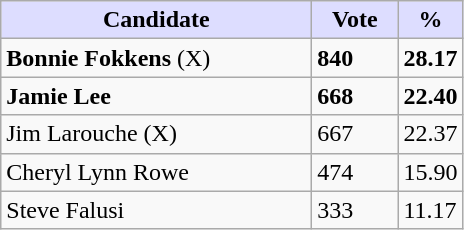<table class="wikitable">
<tr>
<th style="background:#ddf; width:200px;">Candidate</th>
<th style="background:#ddf; width:50px;">Vote</th>
<th style="background:#ddf; width:30px;">%</th>
</tr>
<tr>
<td><strong>Bonnie Fokkens</strong> (X)</td>
<td><strong>840</strong></td>
<td><strong>28.17</strong></td>
</tr>
<tr>
<td><strong>Jamie Lee</strong> </td>
<td><strong>668</strong></td>
<td><strong>22.40</strong></td>
</tr>
<tr>
<td>Jim Larouche (X)</td>
<td>667</td>
<td>22.37</td>
</tr>
<tr>
<td>Cheryl Lynn Rowe</td>
<td>474</td>
<td>15.90</td>
</tr>
<tr>
<td>Steve Falusi</td>
<td>333</td>
<td>11.17</td>
</tr>
</table>
